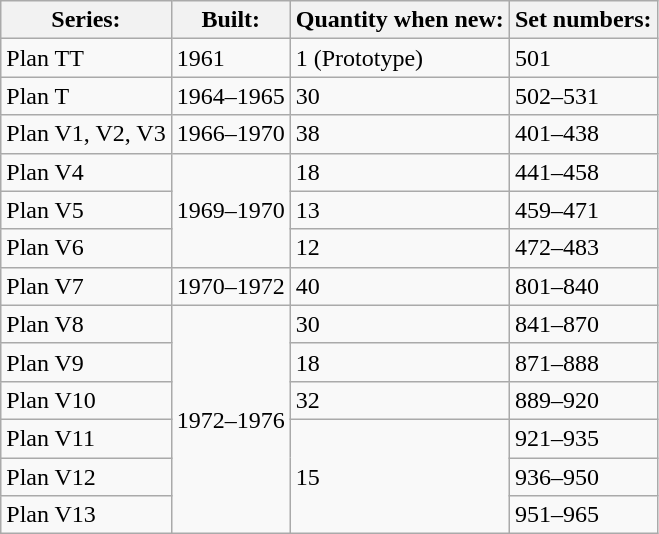<table class="wikitable vatop">
<tr>
<th>Series:</th>
<th>Built:</th>
<th>Quantity when new:</th>
<th>Set numbers:</th>
</tr>
<tr>
<td>Plan TT</td>
<td>1961</td>
<td>1 (Prototype)</td>
<td>501</td>
</tr>
<tr>
<td>Plan T</td>
<td>1964–1965</td>
<td>30</td>
<td>502–531</td>
</tr>
<tr>
<td>Plan V1, V2, V3</td>
<td>1966–1970</td>
<td>38</td>
<td>401–438</td>
</tr>
<tr>
<td>Plan V4</td>
<td rowspan="3">1969–1970</td>
<td>18</td>
<td>441–458</td>
</tr>
<tr>
<td>Plan V5</td>
<td>13</td>
<td>459–471</td>
</tr>
<tr>
<td>Plan V6</td>
<td>12</td>
<td>472–483</td>
</tr>
<tr>
<td>Plan V7</td>
<td>1970–1972</td>
<td>40</td>
<td>801–840</td>
</tr>
<tr>
<td>Plan V8</td>
<td rowspan="6">1972–1976</td>
<td>30</td>
<td>841–870</td>
</tr>
<tr>
<td>Plan V9</td>
<td>18</td>
<td>871–888</td>
</tr>
<tr>
<td>Plan V10</td>
<td>32</td>
<td>889–920</td>
</tr>
<tr>
<td>Plan V11</td>
<td rowspan="3">15</td>
<td>921–935</td>
</tr>
<tr>
<td>Plan V12</td>
<td>936–950</td>
</tr>
<tr>
<td>Plan V13</td>
<td>951–965</td>
</tr>
</table>
